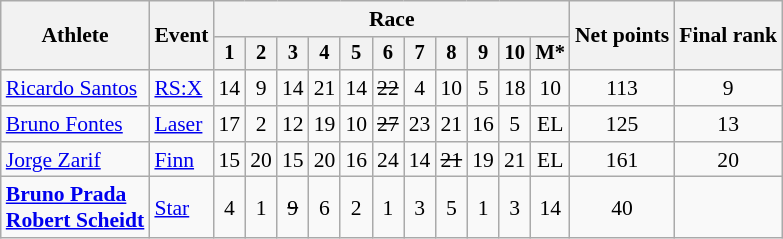<table class="wikitable" style="font-size:90%">
<tr>
<th rowspan="2">Athlete</th>
<th rowspan="2">Event</th>
<th colspan=11>Race</th>
<th rowspan=2>Net points</th>
<th rowspan=2>Final rank</th>
</tr>
<tr style="font-size:95%">
<th>1</th>
<th>2</th>
<th>3</th>
<th>4</th>
<th>5</th>
<th>6</th>
<th>7</th>
<th>8</th>
<th>9</th>
<th>10</th>
<th>M*</th>
</tr>
<tr align=center>
<td align=left><a href='#'>Ricardo Santos</a></td>
<td align=left><a href='#'>RS:X</a></td>
<td>14</td>
<td>9</td>
<td>14</td>
<td>21</td>
<td>14</td>
<td><s>22</s></td>
<td>4</td>
<td>10</td>
<td>5</td>
<td>18</td>
<td>10</td>
<td>113</td>
<td>9</td>
</tr>
<tr align=center>
<td align=left><a href='#'>Bruno Fontes</a></td>
<td align=left><a href='#'>Laser</a></td>
<td>17</td>
<td>2</td>
<td>12</td>
<td>19</td>
<td>10</td>
<td><s>27</s></td>
<td>23</td>
<td>21</td>
<td>16</td>
<td>5</td>
<td>EL</td>
<td>125</td>
<td>13</td>
</tr>
<tr align=center>
<td align=left><a href='#'>Jorge Zarif</a></td>
<td align=left><a href='#'>Finn</a></td>
<td>15</td>
<td>20</td>
<td>15</td>
<td>20</td>
<td>16</td>
<td>24</td>
<td>14</td>
<td><s>21</s></td>
<td>19</td>
<td>21</td>
<td>EL</td>
<td>161</td>
<td>20</td>
</tr>
<tr align=center>
<td align=left><strong><a href='#'>Bruno Prada</a></strong><br><strong><a href='#'>Robert Scheidt</a></strong></td>
<td align=left><a href='#'>Star</a></td>
<td>4</td>
<td>1</td>
<td><s>9</s></td>
<td>6</td>
<td>2</td>
<td>1</td>
<td>3</td>
<td>5</td>
<td>1</td>
<td>3</td>
<td>14</td>
<td>40</td>
<td></td>
</tr>
</table>
